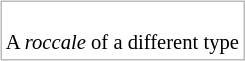<table style="float: right; border: 1px solid #BBB; margin: .46em 0 0 .2em;">
<tr style="font-size: 86%;">
<td valign="top"><br> A <em>roccale</em> of a different type</td>
</tr>
</table>
